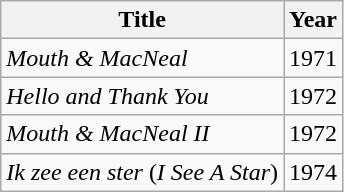<table class="wikitable">
<tr>
<th>Title</th>
<th>Year</th>
</tr>
<tr>
<td><em>Mouth & MacNeal</em></td>
<td>1971</td>
</tr>
<tr>
<td><em>Hello and Thank You</em></td>
<td>1972</td>
</tr>
<tr>
<td><em>Mouth & MacNeal II</em></td>
<td>1972</td>
</tr>
<tr>
<td><em>Ik zee een ster</em> (<em>I See A Star</em>)</td>
<td>1974</td>
</tr>
</table>
